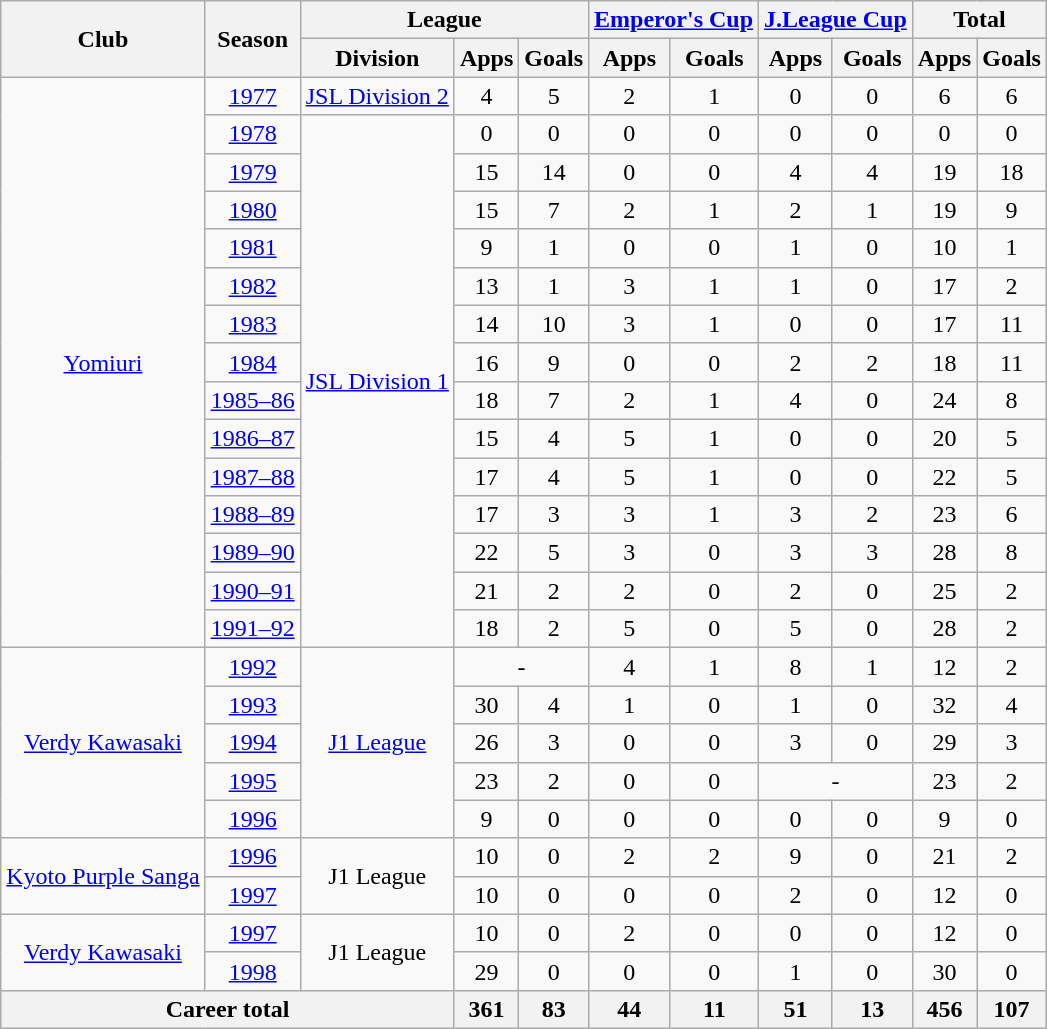<table class="wikitable" style="text-align:center">
<tr>
<th rowspan="2">Club</th>
<th rowspan="2">Season</th>
<th colspan="3">League</th>
<th colspan="2"><a href='#'>Emperor's Cup</a></th>
<th colspan="2"><a href='#'>J.League Cup</a></th>
<th colspan="2">Total</th>
</tr>
<tr>
<th>Division</th>
<th>Apps</th>
<th>Goals</th>
<th>Apps</th>
<th>Goals</th>
<th>Apps</th>
<th>Goals</th>
<th>Apps</th>
<th>Goals</th>
</tr>
<tr>
<td rowspan="15"><a href='#'>Yomiuri</a></td>
<td><a href='#'>1977</a></td>
<td><a href='#'>JSL Division 2</a></td>
<td>4</td>
<td>5</td>
<td>2</td>
<td>1</td>
<td>0</td>
<td>0</td>
<td>6</td>
<td>6</td>
</tr>
<tr>
<td><a href='#'>1978</a></td>
<td rowspan="14"><a href='#'>JSL Division 1</a></td>
<td>0</td>
<td>0</td>
<td>0</td>
<td>0</td>
<td>0</td>
<td>0</td>
<td>0</td>
<td>0</td>
</tr>
<tr>
<td><a href='#'>1979</a></td>
<td>15</td>
<td>14</td>
<td>0</td>
<td>0</td>
<td>4</td>
<td>4</td>
<td>19</td>
<td>18</td>
</tr>
<tr>
<td><a href='#'>1980</a></td>
<td>15</td>
<td>7</td>
<td>2</td>
<td>1</td>
<td>2</td>
<td>1</td>
<td>19</td>
<td>9</td>
</tr>
<tr>
<td><a href='#'>1981</a></td>
<td>9</td>
<td>1</td>
<td>0</td>
<td>0</td>
<td>1</td>
<td>0</td>
<td>10</td>
<td>1</td>
</tr>
<tr>
<td><a href='#'>1982</a></td>
<td>13</td>
<td>1</td>
<td>3</td>
<td>1</td>
<td>1</td>
<td>0</td>
<td>17</td>
<td>2</td>
</tr>
<tr>
<td><a href='#'>1983</a></td>
<td>14</td>
<td>10</td>
<td>3</td>
<td>1</td>
<td>0</td>
<td>0</td>
<td>17</td>
<td>11</td>
</tr>
<tr>
<td><a href='#'>1984</a></td>
<td>16</td>
<td>9</td>
<td>0</td>
<td>0</td>
<td>2</td>
<td>2</td>
<td>18</td>
<td>11</td>
</tr>
<tr>
<td><a href='#'>1985–86</a></td>
<td>18</td>
<td>7</td>
<td>2</td>
<td>1</td>
<td>4</td>
<td>0</td>
<td>24</td>
<td>8</td>
</tr>
<tr>
<td><a href='#'>1986–87</a></td>
<td>15</td>
<td>4</td>
<td>5</td>
<td>1</td>
<td>0</td>
<td>0</td>
<td>20</td>
<td>5</td>
</tr>
<tr>
<td><a href='#'>1987–88</a></td>
<td>17</td>
<td>4</td>
<td>5</td>
<td>1</td>
<td>0</td>
<td>0</td>
<td>22</td>
<td>5</td>
</tr>
<tr>
<td><a href='#'>1988–89</a></td>
<td>17</td>
<td>3</td>
<td>3</td>
<td>1</td>
<td>3</td>
<td>2</td>
<td>23</td>
<td>6</td>
</tr>
<tr>
<td><a href='#'>1989–90</a></td>
<td>22</td>
<td>5</td>
<td>3</td>
<td>0</td>
<td>3</td>
<td>3</td>
<td>28</td>
<td>8</td>
</tr>
<tr>
<td><a href='#'>1990–91</a></td>
<td>21</td>
<td>2</td>
<td>2</td>
<td>0</td>
<td>2</td>
<td>0</td>
<td>25</td>
<td>2</td>
</tr>
<tr>
<td><a href='#'>1991–92</a></td>
<td>18</td>
<td>2</td>
<td>5</td>
<td>0</td>
<td>5</td>
<td>0</td>
<td>28</td>
<td>2</td>
</tr>
<tr>
<td rowspan="5"><a href='#'>Verdy Kawasaki</a></td>
<td><a href='#'>1992</a></td>
<td rowspan="5"><a href='#'>J1 League</a></td>
<td colspan="2">-</td>
<td>4</td>
<td>1</td>
<td>8</td>
<td>1</td>
<td>12</td>
<td>2</td>
</tr>
<tr>
<td><a href='#'>1993</a></td>
<td>30</td>
<td>4</td>
<td>1</td>
<td>0</td>
<td>1</td>
<td>0</td>
<td>32</td>
<td>4</td>
</tr>
<tr>
<td><a href='#'>1994</a></td>
<td>26</td>
<td>3</td>
<td>0</td>
<td>0</td>
<td>3</td>
<td>0</td>
<td>29</td>
<td>3</td>
</tr>
<tr>
<td><a href='#'>1995</a></td>
<td>23</td>
<td>2</td>
<td>0</td>
<td>0</td>
<td colspan="2">-</td>
<td>23</td>
<td>2</td>
</tr>
<tr>
<td><a href='#'>1996</a></td>
<td>9</td>
<td>0</td>
<td>0</td>
<td>0</td>
<td>0</td>
<td>0</td>
<td>9</td>
<td>0</td>
</tr>
<tr>
<td rowspan="2"><a href='#'>Kyoto Purple Sanga</a></td>
<td><a href='#'>1996</a></td>
<td rowspan="2">J1 League</td>
<td>10</td>
<td>0</td>
<td>2</td>
<td>2</td>
<td>9</td>
<td>0</td>
<td>21</td>
<td>2</td>
</tr>
<tr>
<td><a href='#'>1997</a></td>
<td>10</td>
<td>0</td>
<td>0</td>
<td>0</td>
<td>2</td>
<td>0</td>
<td>12</td>
<td>0</td>
</tr>
<tr>
<td rowspan="2"><a href='#'>Verdy Kawasaki</a></td>
<td><a href='#'>1997</a></td>
<td rowspan="2">J1 League</td>
<td>10</td>
<td>0</td>
<td>2</td>
<td>0</td>
<td>0</td>
<td>0</td>
<td>12</td>
<td>0</td>
</tr>
<tr>
<td><a href='#'>1998</a></td>
<td>29</td>
<td>0</td>
<td>0</td>
<td>0</td>
<td>1</td>
<td>0</td>
<td>30</td>
<td>0</td>
</tr>
<tr>
<th colspan="3">Career total</th>
<th>361</th>
<th>83</th>
<th>44</th>
<th>11</th>
<th>51</th>
<th>13</th>
<th>456</th>
<th>107</th>
</tr>
</table>
